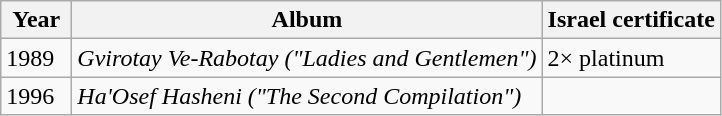<table class="wikitable">
<tr>
<th align="left" valign="top" width="40">Year</th>
<th align="left" valign="top">Album</th>
<th align="left" valign="top">Israel certificate</th>
</tr>
<tr>
<td align="left" valign="top">1989</td>
<td align="left" valign="top"><em>Gvirotay Ve-Rabotay ("Ladies and Gentlemen")</em></td>
<td align="left" valign="top">2× platinum</td>
</tr>
<tr>
<td align="left" valign="top">1996</td>
<td align="left" valign="top"><em>Ha'Osef Hasheni ("The Second Compilation")</em></td>
<td align="left" valign="top"></td>
</tr>
</table>
